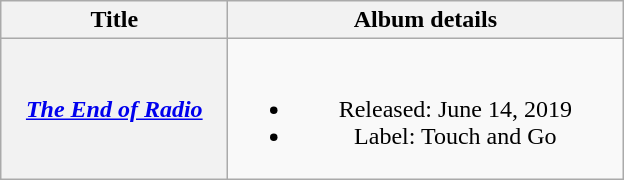<table class="wikitable plainrowheaders" style="text-align:center;">
<tr>
<th scope="col" style="width:9em;">Title</th>
<th scope="col" style="width:16em;">Album details</th>
</tr>
<tr>
<th scope="row"><em><a href='#'>The End of Radio</a></em></th>
<td><br><ul><li>Released: June 14, 2019</li><li>Label: Touch and Go</li></ul></td>
</tr>
</table>
